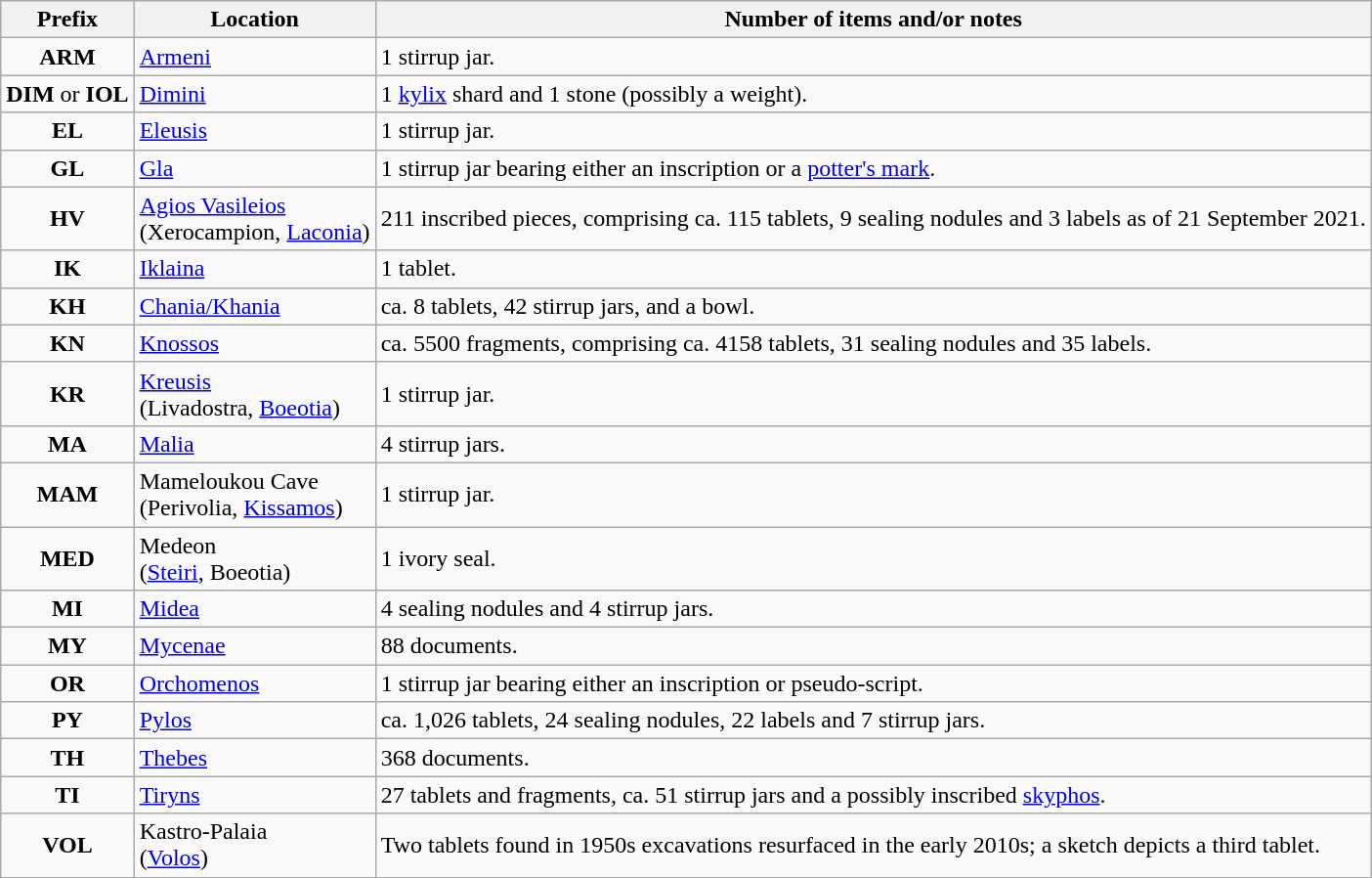<table class="wikitable">
<tr>
<th>Prefix</th>
<th>Location</th>
<th>Number of items and/or notes</th>
</tr>
<tr>
<td align="center"><strong>ARM</strong></td>
<td><a href='#'>Armeni</a></td>
<td>1 stirrup jar.</td>
</tr>
<tr>
<td align="center"><strong>DIM</strong> or <strong>IOL</strong></td>
<td><a href='#'>Dimini</a></td>
<td>1 <a href='#'>kylix</a> shard and 1 stone (possibly a weight).</td>
</tr>
<tr>
<td align="center"><strong>EL</strong></td>
<td><a href='#'>Eleusis</a></td>
<td>1 stirrup jar.</td>
</tr>
<tr>
<td align="center"><strong>GL</strong></td>
<td><a href='#'>Gla</a></td>
<td>1 stirrup jar bearing either an inscription or a <a href='#'>potter's mark</a>.</td>
</tr>
<tr>
<td align="center"><strong>HV</strong></td>
<td><a href='#'>Agios Vasileios</a><br>(Xerocampion, <a href='#'>Laconia</a>)</td>
<td>211 inscribed pieces, comprising ca. 115 tablets, 9 sealing nodules and 3 labels as of 21 September 2021.</td>
</tr>
<tr>
<td align="center"><strong>IK</strong></td>
<td><a href='#'>Iklaina</a></td>
<td>1 tablet.</td>
</tr>
<tr>
<td align="center"><strong>KH</strong></td>
<td><a href='#'>Chania/Khania</a></td>
<td>ca. 8 tablets, 42 stirrup jars,  and a bowl.</td>
</tr>
<tr>
<td align="center"><strong>KN</strong></td>
<td><a href='#'>Knossos</a></td>
<td>ca. 5500 fragments, comprising ca. 4158 tablets, 31 sealing nodules and 35 labels.</td>
</tr>
<tr>
<td align="center"><strong>KR</strong></td>
<td><a href='#'>Kreusis</a><br>(Livadostra, <a href='#'>Boeotia</a>)</td>
<td>1 stirrup jar.</td>
</tr>
<tr>
<td align="center"><strong>MA</strong></td>
<td><a href='#'>Malia</a></td>
<td>4 stirrup jars.</td>
</tr>
<tr>
<td align="center"><strong>MAM</strong></td>
<td>Mameloukou Cave<br>(Perivolia, <a href='#'>Kissamos</a>)</td>
<td>1 stirrup jar.</td>
</tr>
<tr>
<td align="center"><strong>MED</strong></td>
<td>Medeon<br>(<a href='#'>Steiri</a>, Boeotia)</td>
<td>1 ivory seal.</td>
</tr>
<tr>
<td align="center"><strong>MI</strong></td>
<td><a href='#'>Midea</a></td>
<td>4 sealing nodules and 4 stirrup jars.</td>
</tr>
<tr>
<td align="center"><strong>MY</strong></td>
<td><a href='#'>Mycenae</a></td>
<td>88 documents.</td>
</tr>
<tr>
<td align="center"><strong>OR</strong></td>
<td><a href='#'>Orchomenos</a></td>
<td>1 stirrup jar bearing either an inscription or pseudo-script.</td>
</tr>
<tr>
<td align="center"><strong>PY</strong></td>
<td><a href='#'>Pylos</a></td>
<td>ca. 1,026 tablets, 24 sealing nodules, 22 labels and 7 stirrup jars.</td>
</tr>
<tr>
<td align="center"><strong>TH</strong></td>
<td><a href='#'>Thebes</a></td>
<td>368 documents. </td>
</tr>
<tr>
<td align="center"><strong>TI</strong></td>
<td><a href='#'>Tiryns</a></td>
<td>27 tablets and fragments, ca. 51 stirrup jars and a possibly inscribed <a href='#'>skyphos</a>.</td>
</tr>
<tr>
<td align="center"><strong>VOL</strong></td>
<td>Kastro-Palaia<br>(<a href='#'>Volos</a>)</td>
<td>Two tablets found in 1950s excavations resurfaced in the early 2010s; a sketch depicts a third tablet.</td>
</tr>
</table>
